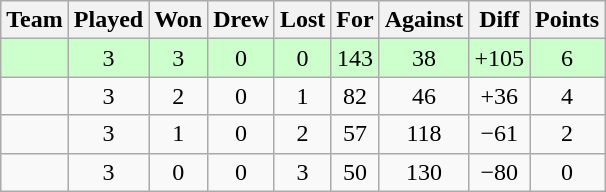<table class="wikitable" style="text-align:center">
<tr>
<th>Team</th>
<th>Played</th>
<th>Won</th>
<th>Drew</th>
<th>Lost</th>
<th>For</th>
<th>Against</th>
<th>Diff</th>
<th>Points</th>
</tr>
<tr bgcolor="#ccffcc">
<td align=left></td>
<td>3</td>
<td>3</td>
<td>0</td>
<td>0</td>
<td>143</td>
<td>38</td>
<td>+105</td>
<td>6</td>
</tr>
<tr>
<td align=left></td>
<td>3</td>
<td>2</td>
<td>0</td>
<td>1</td>
<td>82</td>
<td>46</td>
<td>+36</td>
<td>4</td>
</tr>
<tr>
<td align=left></td>
<td>3</td>
<td>1</td>
<td>0</td>
<td>2</td>
<td>57</td>
<td>118</td>
<td>−61</td>
<td>2</td>
</tr>
<tr>
<td align=left></td>
<td>3</td>
<td>0</td>
<td>0</td>
<td>3</td>
<td>50</td>
<td>130</td>
<td>−80</td>
<td>0</td>
</tr>
</table>
